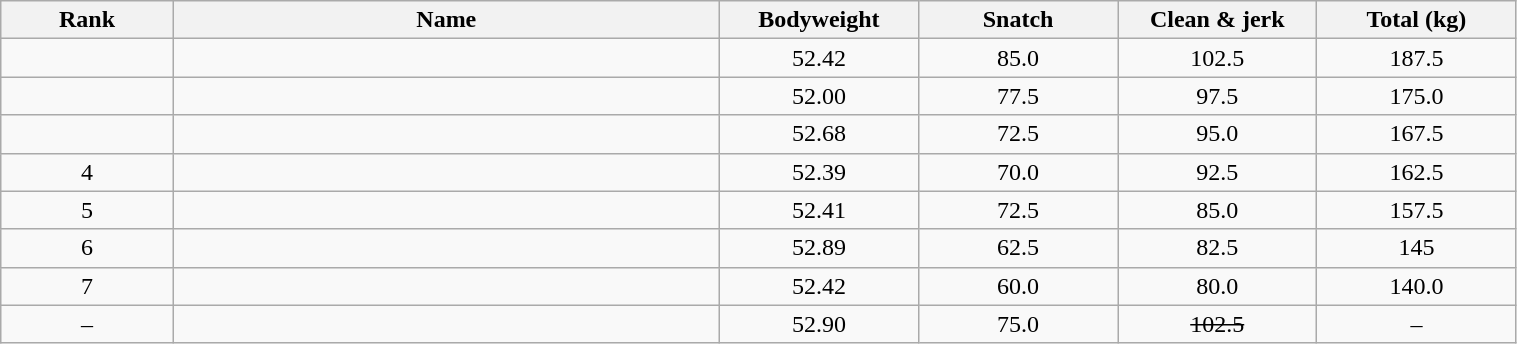<table class="wikitable" style="text-align:center; font-size:100%;" width="80%">
<tr>
<th style="width:6em;">Rank</th>
<th style="width:20em;">Name</th>
<th style="width:7em;">Bodyweight</th>
<th style="width:7em;">Snatch</th>
<th style="width:7em;">Clean & jerk</th>
<th style="width:7em;">Total (kg)</th>
</tr>
<tr>
<td></td>
<td align=left></td>
<td>52.42</td>
<td>85.0</td>
<td>102.5</td>
<td>187.5</td>
</tr>
<tr>
<td></td>
<td align=left></td>
<td>52.00</td>
<td>77.5</td>
<td>97.5</td>
<td>175.0</td>
</tr>
<tr>
<td></td>
<td align=left></td>
<td>52.68</td>
<td>72.5</td>
<td>95.0</td>
<td>167.5</td>
</tr>
<tr>
<td>4</td>
<td align=left></td>
<td>52.39</td>
<td>70.0</td>
<td>92.5</td>
<td>162.5</td>
</tr>
<tr>
<td>5</td>
<td align=left></td>
<td>52.41</td>
<td>72.5</td>
<td>85.0</td>
<td>157.5</td>
</tr>
<tr>
<td>6</td>
<td align=left></td>
<td>52.89</td>
<td>62.5</td>
<td>82.5</td>
<td>145</td>
</tr>
<tr>
<td>7</td>
<td align=left></td>
<td>52.42</td>
<td>60.0</td>
<td>80.0</td>
<td>140.0</td>
</tr>
<tr>
<td>–</td>
<td align=left></td>
<td>52.90</td>
<td>75.0</td>
<td><s>102.5</s></td>
<td>–</td>
</tr>
</table>
